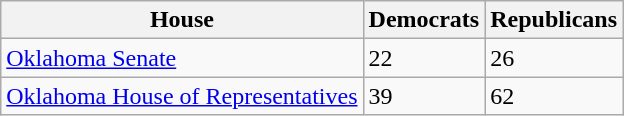<table class=wikitable>
<tr>
<th>House</th>
<th>Democrats</th>
<th>Republicans</th>
</tr>
<tr>
<td><a href='#'>Oklahoma Senate</a></td>
<td>22</td>
<td>26</td>
</tr>
<tr>
<td><a href='#'>Oklahoma House of Representatives</a></td>
<td>39</td>
<td>62</td>
</tr>
</table>
